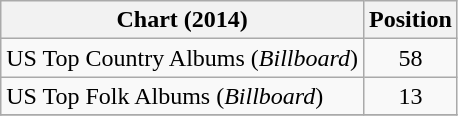<table class="wikitable">
<tr>
<th>Chart (2014)</th>
<th>Position</th>
</tr>
<tr>
<td>US Top Country Albums (<em>Billboard</em>)</td>
<td style="text-align:center;">58</td>
</tr>
<tr>
<td>US Top Folk Albums (<em>Billboard</em>)</td>
<td style="text-align:center;">13</td>
</tr>
<tr>
</tr>
</table>
